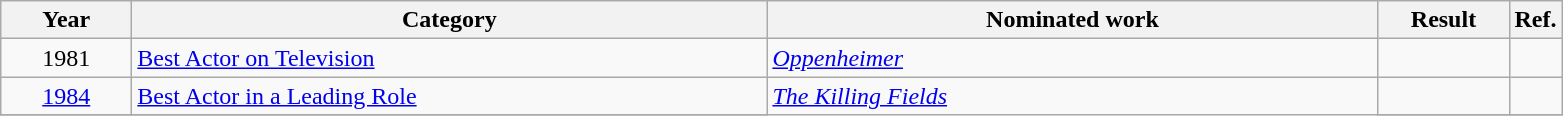<table class=wikitable>
<tr>
<th scope="col" style="width:5em;">Year</th>
<th scope="col" style="width:26em;">Category</th>
<th scope="col" style="width:25em;">Nominated work</th>
<th scope="col" style="width:5em;">Result</th>
<th>Ref.</th>
</tr>
<tr>
<td style="text-align:center;">1981</td>
<td><a href='#'>Best Actor on Television</a></td>
<td><em><a href='#'>Oppenheimer</a></em></td>
<td></td>
<td></td>
</tr>
<tr>
<td style="text-align:center;"><a href='#'>1984</a></td>
<td><a href='#'>Best Actor in a Leading Role</a></td>
<td rowspan=2><em><a href='#'>The Killing Fields</a></em></td>
<td></td>
<td></td>
</tr>
<tr>
</tr>
</table>
